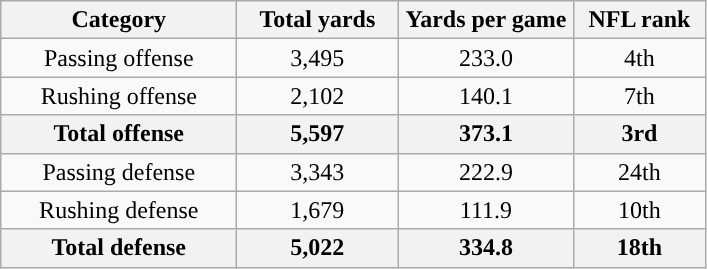<table class="wikitable" style="text-align:center">
<tr>
<th width="150">Category</th>
<th width="100">Total yards</th>
<th width="110">Yards per game</th>
<th width="80">NFL rank<br></th>
</tr>
<tr>
<td>Passing offense</td>
<td>3,495</td>
<td>233.0</td>
<td>4th</td>
</tr>
<tr>
<td>Rushing offense</td>
<td>2,102</td>
<td>140.1</td>
<td>7th</td>
</tr>
<tr>
<th>Total offense</th>
<th>5,597</th>
<th>373.1</th>
<th>3rd</th>
</tr>
<tr>
<td>Passing defense</td>
<td>3,343</td>
<td>222.9</td>
<td>24th</td>
</tr>
<tr>
<td>Rushing defense</td>
<td>1,679</td>
<td>111.9</td>
<td>10th</td>
</tr>
<tr>
<th>Total defense</th>
<th>5,022</th>
<th>334.8</th>
<th>18th</th>
</tr>
</table>
